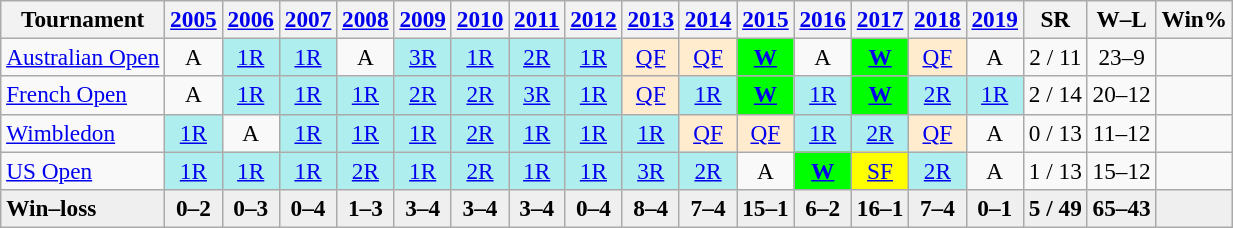<table class="wikitable nowrap" style="text-align:center;font-size:97%;">
<tr>
<th>Tournament</th>
<th><a href='#'>2005</a></th>
<th><a href='#'>2006</a></th>
<th><a href='#'>2007</a></th>
<th><a href='#'>2008</a></th>
<th><a href='#'>2009</a></th>
<th><a href='#'>2010</a></th>
<th><a href='#'>2011</a></th>
<th><a href='#'>2012</a></th>
<th><a href='#'>2013</a></th>
<th><a href='#'>2014</a></th>
<th><a href='#'>2015</a></th>
<th><a href='#'>2016</a></th>
<th><a href='#'>2017</a></th>
<th><a href='#'>2018</a></th>
<th><a href='#'>2019</a></th>
<th>SR</th>
<th>W–L</th>
<th>Win%</th>
</tr>
<tr>
<td align="left"><a href='#'>Australian Open</a></td>
<td>A</td>
<td bgcolor="afeeee"><a href='#'>1R</a></td>
<td bgcolor="afeeee"><a href='#'>1R</a></td>
<td>A</td>
<td bgcolor="afeeee"><a href='#'>3R</a></td>
<td bgcolor="afeeee"><a href='#'>1R</a></td>
<td bgcolor="afeeee"><a href='#'>2R</a></td>
<td bgcolor="afeeee"><a href='#'>1R</a></td>
<td bgcolor="ffebcd"><a href='#'>QF</a></td>
<td bgcolor="ffebcd"><a href='#'>QF</a></td>
<td bgcolor="lime"><strong><a href='#'>W</a></strong></td>
<td>A</td>
<td bgcolor="lime"><strong><a href='#'>W</a></strong></td>
<td bgcolor="ffebcd"><a href='#'>QF</a></td>
<td>A</td>
<td>2 / 11</td>
<td>23–9</td>
<td></td>
</tr>
<tr>
<td align="left"><a href='#'>French Open</a></td>
<td>A</td>
<td bgcolor="afeeee"><a href='#'>1R</a></td>
<td bgcolor="afeeee"><a href='#'>1R</a></td>
<td bgcolor="afeeee"><a href='#'>1R</a></td>
<td bgcolor="afeeee"><a href='#'>2R</a></td>
<td bgcolor="afeeee"><a href='#'>2R</a></td>
<td bgcolor="afeeee"><a href='#'>3R</a></td>
<td bgcolor="afeeee"><a href='#'>1R</a></td>
<td bgcolor="ffebcd"><a href='#'>QF</a></td>
<td bgcolor="afeeee"><a href='#'>1R</a></td>
<td bgcolor="lime"><strong><a href='#'>W</a></strong></td>
<td bgcolor="afeeee"><a href='#'>1R</a></td>
<td bgcolor="lime"><strong><a href='#'>W</a></strong></td>
<td bgcolor="afeeee"><a href='#'>2R</a></td>
<td bgcolor="afeeee"><a href='#'>1R</a></td>
<td>2 / 14</td>
<td>20–12</td>
<td></td>
</tr>
<tr>
<td align="left"><a href='#'>Wimbledon</a></td>
<td bgcolor="afeeee"><a href='#'>1R</a></td>
<td>A</td>
<td bgcolor="afeeee"><a href='#'>1R</a></td>
<td bgcolor="afeeee"><a href='#'>1R</a></td>
<td bgcolor="afeeee"><a href='#'>1R</a></td>
<td bgcolor="afeeee"><a href='#'>2R</a></td>
<td bgcolor="afeeee"><a href='#'>1R</a></td>
<td bgcolor="afeeee"><a href='#'>1R</a></td>
<td bgcolor="afeeee"><a href='#'>1R</a></td>
<td bgcolor="ffebcd"><a href='#'>QF</a></td>
<td bgcolor="ffebcd"><a href='#'>QF</a></td>
<td bgcolor="afeeee"><a href='#'>1R</a></td>
<td bgcolor="afeeee"><a href='#'>2R</a></td>
<td bgcolor="ffebcd"><a href='#'>QF</a></td>
<td>A</td>
<td>0 / 13</td>
<td>11–12</td>
<td></td>
</tr>
<tr>
<td align="left"><a href='#'>US Open</a></td>
<td bgcolor="afeeee"><a href='#'>1R</a></td>
<td bgcolor="afeeee"><a href='#'>1R</a></td>
<td bgcolor="afeeee"><a href='#'>1R</a></td>
<td bgcolor="afeeee"><a href='#'>2R</a></td>
<td bgcolor="afeeee"><a href='#'>1R</a></td>
<td bgcolor="afeeee"><a href='#'>2R</a></td>
<td bgcolor="afeeee"><a href='#'>1R</a></td>
<td bgcolor="afeeee"><a href='#'>1R</a></td>
<td bgcolor="afeeee"><a href='#'>3R</a></td>
<td bgcolor="afeeee"><a href='#'>2R</a></td>
<td>A</td>
<td bgcolor="lime"><strong><a href='#'>W</a></strong></td>
<td bgcolor="yellow"><a href='#'>SF</a></td>
<td bgcolor="afeeee"><a href='#'>2R</a></td>
<td>A</td>
<td>1 / 13</td>
<td>15–12</td>
<td></td>
</tr>
<tr style="background:#efefef;font-weight:bold;">
<td style="text-align:left">Win–loss</td>
<td>0–2</td>
<td>0–3</td>
<td>0–4</td>
<td>1–3</td>
<td>3–4</td>
<td>3–4</td>
<td>3–4</td>
<td>0–4</td>
<td>8–4</td>
<td>7–4</td>
<td>15–1</td>
<td>6–2</td>
<td>16–1</td>
<td>7–4</td>
<td>0–1</td>
<td>5 / 49</td>
<td>65–43</td>
<td></td>
</tr>
</table>
